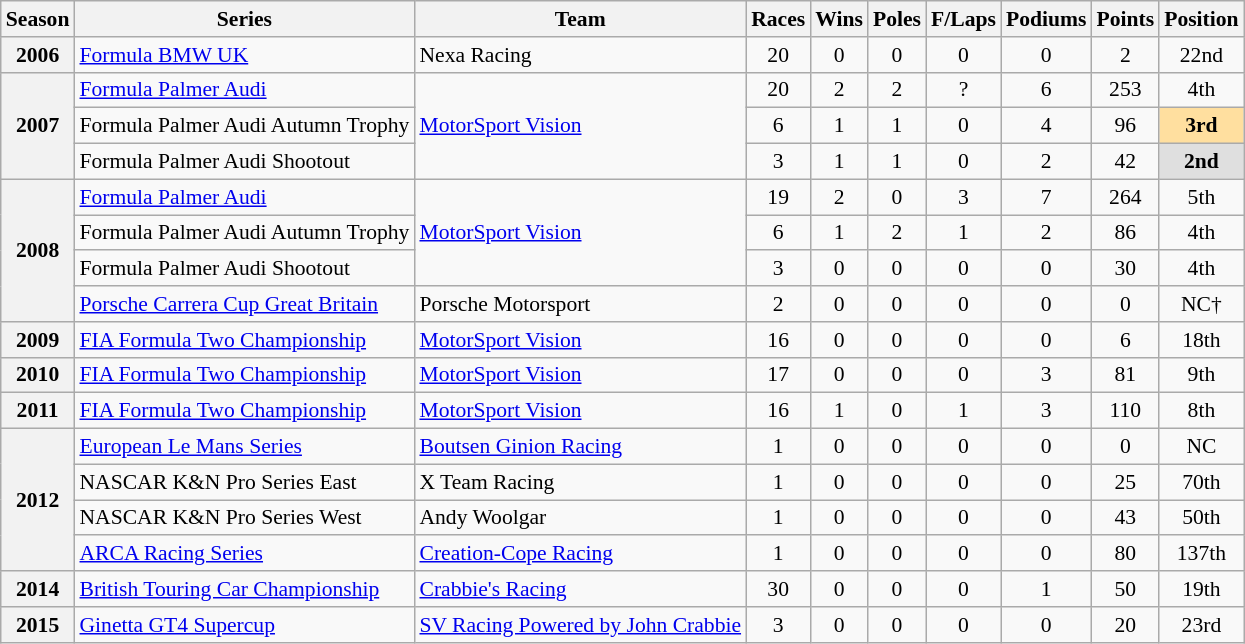<table class="wikitable" style="font-size: 90%; text-align:center">
<tr>
<th>Season</th>
<th>Series</th>
<th>Team</th>
<th>Races</th>
<th>Wins</th>
<th>Poles</th>
<th>F/Laps</th>
<th>Podiums</th>
<th>Points</th>
<th>Position</th>
</tr>
<tr>
<th>2006</th>
<td align=left><a href='#'>Formula BMW UK</a></td>
<td align=left>Nexa Racing</td>
<td>20</td>
<td>0</td>
<td>0</td>
<td>0</td>
<td>0</td>
<td>2</td>
<td>22nd</td>
</tr>
<tr>
<th rowspan=3>2007</th>
<td align=left><a href='#'>Formula Palmer Audi</a></td>
<td align=left rowspan=3><a href='#'>MotorSport Vision</a></td>
<td>20</td>
<td>2</td>
<td>2</td>
<td>?</td>
<td>6</td>
<td>253</td>
<td>4th</td>
</tr>
<tr>
<td align=left>Formula Palmer Audi Autumn Trophy</td>
<td>6</td>
<td>1</td>
<td>1</td>
<td>0</td>
<td>4</td>
<td>96</td>
<td style="background:#FFDF9F;"><strong>3rd</strong></td>
</tr>
<tr>
<td align=left>Formula Palmer Audi Shootout</td>
<td>3</td>
<td>1</td>
<td>1</td>
<td>0</td>
<td>2</td>
<td>42</td>
<td style="background:#DFDFDF;"><strong>2nd</strong></td>
</tr>
<tr>
<th rowspan=4>2008</th>
<td align=left><a href='#'>Formula Palmer Audi</a></td>
<td align=left rowspan=3><a href='#'>MotorSport Vision</a></td>
<td>19</td>
<td>2</td>
<td>0</td>
<td>3</td>
<td>7</td>
<td>264</td>
<td>5th</td>
</tr>
<tr>
<td align=left>Formula Palmer Audi Autumn Trophy</td>
<td>6</td>
<td>1</td>
<td>2</td>
<td>1</td>
<td>2</td>
<td>86</td>
<td>4th</td>
</tr>
<tr>
<td align=left>Formula Palmer Audi Shootout</td>
<td>3</td>
<td>0</td>
<td>0</td>
<td>0</td>
<td>0</td>
<td>30</td>
<td>4th</td>
</tr>
<tr>
<td align=left><a href='#'>Porsche Carrera Cup Great Britain</a></td>
<td align=left>Porsche Motorsport</td>
<td>2</td>
<td>0</td>
<td>0</td>
<td>0</td>
<td>0</td>
<td>0</td>
<td>NC†</td>
</tr>
<tr>
<th>2009</th>
<td align=left><a href='#'>FIA Formula Two Championship</a></td>
<td align=left><a href='#'>MotorSport Vision</a></td>
<td>16</td>
<td>0</td>
<td>0</td>
<td>0</td>
<td>0</td>
<td>6</td>
<td>18th</td>
</tr>
<tr>
<th>2010</th>
<td align=left><a href='#'>FIA Formula Two Championship</a></td>
<td align=left><a href='#'>MotorSport Vision</a></td>
<td>17</td>
<td>0</td>
<td>0</td>
<td>0</td>
<td>3</td>
<td>81</td>
<td>9th</td>
</tr>
<tr>
<th>2011</th>
<td align=left><a href='#'>FIA Formula Two Championship</a></td>
<td align=left><a href='#'>MotorSport Vision</a></td>
<td>16</td>
<td>1</td>
<td>0</td>
<td>1</td>
<td>3</td>
<td>110</td>
<td>8th</td>
</tr>
<tr>
<th rowspan=4>2012</th>
<td align=left><a href='#'>European Le Mans Series</a></td>
<td align=left nowrap><a href='#'>Boutsen Ginion Racing</a></td>
<td>1</td>
<td>0</td>
<td>0</td>
<td>0</td>
<td>0</td>
<td>0</td>
<td>NC</td>
</tr>
<tr>
<td align=left>NASCAR K&N Pro Series East</td>
<td align=left>X Team Racing</td>
<td>1</td>
<td>0</td>
<td>0</td>
<td>0</td>
<td>0</td>
<td>25</td>
<td>70th</td>
</tr>
<tr>
<td align=left>NASCAR K&N Pro Series West</td>
<td align=left>Andy Woolgar</td>
<td>1</td>
<td>0</td>
<td>0</td>
<td>0</td>
<td>0</td>
<td>43</td>
<td>50th</td>
</tr>
<tr>
<td align=left><a href='#'>ARCA Racing Series</a></td>
<td align=left><a href='#'>Creation-Cope Racing</a></td>
<td>1</td>
<td>0</td>
<td>0</td>
<td>0</td>
<td>0</td>
<td>80</td>
<td>137th</td>
</tr>
<tr>
<th>2014</th>
<td align=left nowrap><a href='#'>British Touring Car Championship</a></td>
<td align=left><a href='#'>Crabbie's Racing</a></td>
<td>30</td>
<td>0</td>
<td>0</td>
<td>0</td>
<td>1</td>
<td>50</td>
<td>19th</td>
</tr>
<tr>
<th>2015</th>
<td align=left nowrap><a href='#'>Ginetta GT4 Supercup</a></td>
<td><a href='#'>SV Racing Powered by John Crabbie</a></td>
<td>3</td>
<td>0</td>
<td>0</td>
<td>0</td>
<td>0</td>
<td>20</td>
<td>23rd</td>
</tr>
</table>
